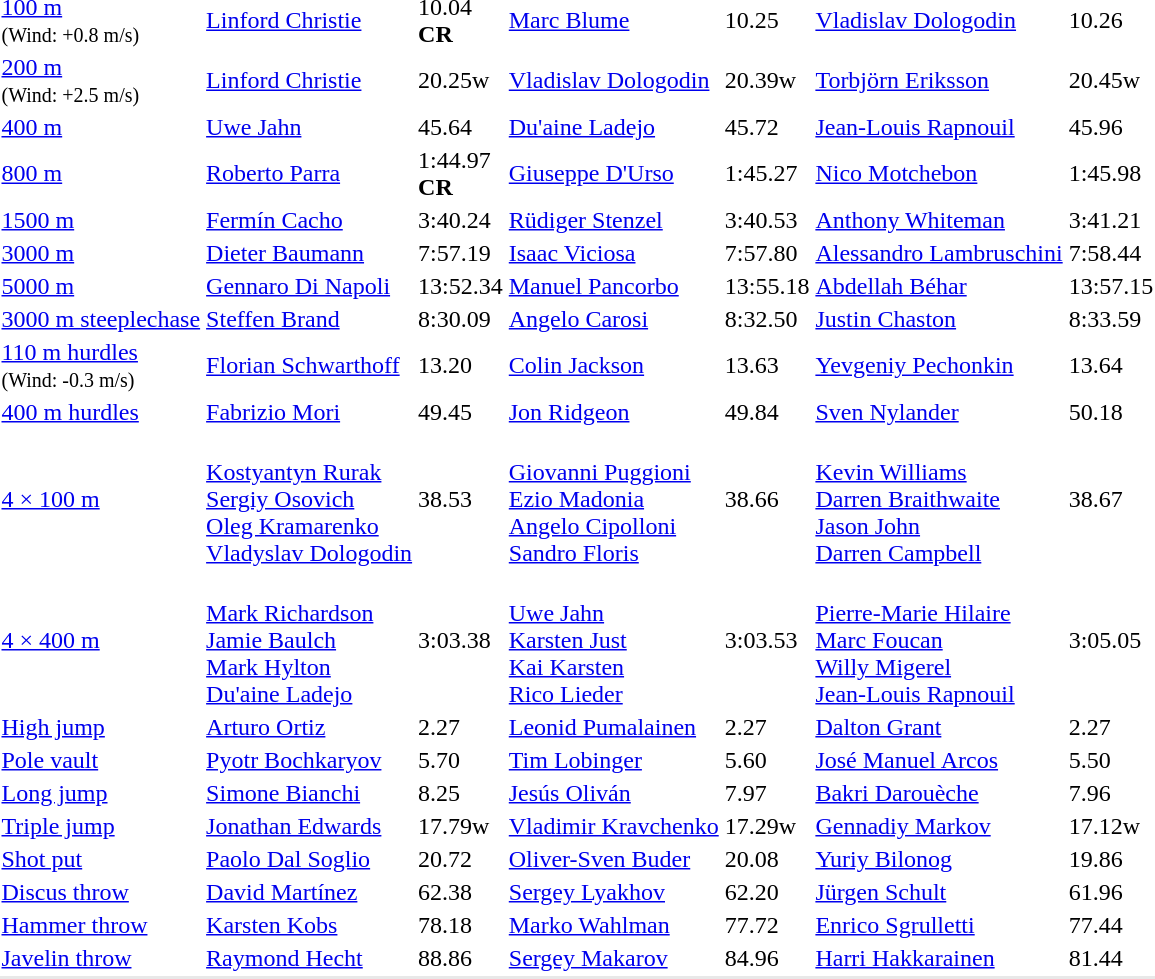<table>
<tr>
<td><a href='#'>100 m</a><br><small>(Wind: +0.8 m/s)</small></td>
<td><a href='#'>Linford Christie</a><br></td>
<td>10.04<br><strong>CR</strong></td>
<td><a href='#'>Marc Blume</a><br></td>
<td>10.25</td>
<td><a href='#'>Vladislav Dologodin</a><br></td>
<td>10.26</td>
</tr>
<tr>
<td><a href='#'>200 m</a><br><small>(Wind: +2.5 m/s)</small></td>
<td><a href='#'>Linford Christie</a><br></td>
<td>20.25w</td>
<td><a href='#'>Vladislav Dologodin</a><br></td>
<td>20.39w</td>
<td><a href='#'>Torbjörn Eriksson</a><br></td>
<td>20.45w</td>
</tr>
<tr>
<td><a href='#'>400 m</a></td>
<td><a href='#'>Uwe Jahn</a><br></td>
<td>45.64</td>
<td><a href='#'>Du'aine Ladejo</a><br></td>
<td>45.72</td>
<td><a href='#'>Jean-Louis Rapnouil</a><br></td>
<td>45.96</td>
</tr>
<tr>
<td><a href='#'>800 m</a></td>
<td><a href='#'>Roberto Parra</a><br></td>
<td>1:44.97<br><strong>CR</strong></td>
<td><a href='#'>Giuseppe D'Urso</a><br></td>
<td>1:45.27</td>
<td><a href='#'>Nico Motchebon</a><br></td>
<td>1:45.98</td>
</tr>
<tr>
<td><a href='#'>1500 m</a></td>
<td><a href='#'>Fermín Cacho</a><br></td>
<td>3:40.24</td>
<td><a href='#'>Rüdiger Stenzel</a><br></td>
<td>3:40.53</td>
<td><a href='#'>Anthony Whiteman</a><br></td>
<td>3:41.21</td>
</tr>
<tr>
<td><a href='#'>3000 m</a></td>
<td><a href='#'>Dieter Baumann</a><br></td>
<td>7:57.19</td>
<td><a href='#'>Isaac Viciosa</a><br></td>
<td>7:57.80</td>
<td><a href='#'>Alessandro Lambruschini</a><br></td>
<td>7:58.44</td>
</tr>
<tr>
<td><a href='#'>5000 m</a></td>
<td><a href='#'>Gennaro Di Napoli</a><br></td>
<td>13:52.34</td>
<td><a href='#'>Manuel Pancorbo</a><br></td>
<td>13:55.18</td>
<td><a href='#'>Abdellah Béhar</a><br></td>
<td>13:57.15</td>
</tr>
<tr>
<td><a href='#'>3000 m steeplechase</a></td>
<td><a href='#'>Steffen Brand</a><br></td>
<td>8:30.09</td>
<td><a href='#'>Angelo Carosi</a><br></td>
<td>8:32.50</td>
<td><a href='#'>Justin Chaston</a><br></td>
<td>8:33.59</td>
</tr>
<tr>
<td><a href='#'>110 m hurdles</a><br><small>(Wind: -0.3 m/s)</small></td>
<td><a href='#'>Florian Schwarthoff</a><br></td>
<td>13.20</td>
<td><a href='#'>Colin Jackson</a><br></td>
<td>13.63</td>
<td><a href='#'>Yevgeniy Pechonkin</a><br></td>
<td>13.64</td>
</tr>
<tr>
<td><a href='#'>400 m hurdles</a></td>
<td><a href='#'>Fabrizio Mori</a><br></td>
<td>49.45</td>
<td><a href='#'>Jon Ridgeon</a><br></td>
<td>49.84</td>
<td><a href='#'>Sven Nylander</a><br></td>
<td>50.18</td>
</tr>
<tr>
<td><a href='#'>4 × 100 m</a></td>
<td><br><a href='#'>Kostyantyn Rurak</a><br><a href='#'>Sergiy Osovich</a><br><a href='#'>Oleg Kramarenko</a><br><a href='#'>Vladyslav Dologodin</a></td>
<td>38.53</td>
<td><br><a href='#'>Giovanni Puggioni</a><br><a href='#'>Ezio Madonia</a><br><a href='#'>Angelo Cipolloni</a><br><a href='#'>Sandro Floris</a></td>
<td>38.66</td>
<td><br><a href='#'>Kevin Williams</a><br><a href='#'>Darren Braithwaite</a><br><a href='#'>Jason John</a><br><a href='#'>Darren Campbell</a></td>
<td>38.67</td>
</tr>
<tr>
<td><a href='#'>4 × 400 m</a></td>
<td><br><a href='#'>Mark Richardson</a><br><a href='#'>Jamie Baulch</a><br><a href='#'>Mark Hylton</a><br><a href='#'>Du'aine Ladejo</a></td>
<td>3:03.38</td>
<td><br><a href='#'>Uwe Jahn</a><br><a href='#'>Karsten Just</a><br><a href='#'>Kai Karsten</a><br><a href='#'>Rico Lieder</a></td>
<td>3:03.53</td>
<td><br><a href='#'>Pierre-Marie Hilaire</a><br><a href='#'>Marc Foucan</a><br><a href='#'>Willy Migerel</a><br><a href='#'>Jean-Louis Rapnouil</a></td>
<td>3:05.05</td>
</tr>
<tr>
<td><a href='#'>High jump</a></td>
<td><a href='#'>Arturo Ortiz</a><br></td>
<td>2.27</td>
<td><a href='#'>Leonid Pumalainen</a><br></td>
<td>2.27</td>
<td><a href='#'>Dalton Grant</a><br></td>
<td>2.27</td>
</tr>
<tr>
<td><a href='#'>Pole vault</a></td>
<td><a href='#'>Pyotr Bochkaryov</a><br></td>
<td>5.70</td>
<td><a href='#'>Tim Lobinger</a><br></td>
<td>5.60</td>
<td><a href='#'>José Manuel Arcos</a><br></td>
<td>5.50</td>
</tr>
<tr>
<td><a href='#'>Long jump</a></td>
<td><a href='#'>Simone Bianchi</a><br></td>
<td>8.25</td>
<td><a href='#'>Jesús Oliván</a><br></td>
<td>7.97</td>
<td><a href='#'>Bakri Darouèche</a><br></td>
<td>7.96</td>
</tr>
<tr>
<td><a href='#'>Triple jump</a></td>
<td><a href='#'>Jonathan Edwards</a><br></td>
<td>17.79w</td>
<td><a href='#'>Vladimir Kravchenko</a><br></td>
<td>17.29w</td>
<td><a href='#'>Gennadiy Markov</a><br></td>
<td>17.12w</td>
</tr>
<tr>
<td><a href='#'>Shot put</a></td>
<td><a href='#'>Paolo Dal Soglio</a><br></td>
<td>20.72</td>
<td><a href='#'>Oliver-Sven Buder</a><br></td>
<td>20.08</td>
<td><a href='#'>Yuriy Bilonog</a><br></td>
<td>19.86</td>
</tr>
<tr>
<td><a href='#'>Discus throw</a></td>
<td><a href='#'>David Martínez</a><br></td>
<td>62.38</td>
<td><a href='#'>Sergey Lyakhov</a><br></td>
<td>62.20</td>
<td><a href='#'>Jürgen Schult</a><br></td>
<td>61.96</td>
</tr>
<tr>
<td><a href='#'>Hammer throw</a></td>
<td><a href='#'>Karsten Kobs</a><br></td>
<td>78.18</td>
<td><a href='#'>Marko Wahlman</a><br></td>
<td>77.72</td>
<td><a href='#'>Enrico Sgrulletti</a><br></td>
<td>77.44</td>
</tr>
<tr>
<td><a href='#'>Javelin throw</a></td>
<td><a href='#'>Raymond Hecht</a><br></td>
<td>88.86</td>
<td><a href='#'>Sergey Makarov</a><br></td>
<td>84.96</td>
<td><a href='#'>Harri Hakkarainen</a><br></td>
<td>81.44</td>
</tr>
<tr style="background:#e8e8e8;">
<td colspan=7></td>
</tr>
</table>
